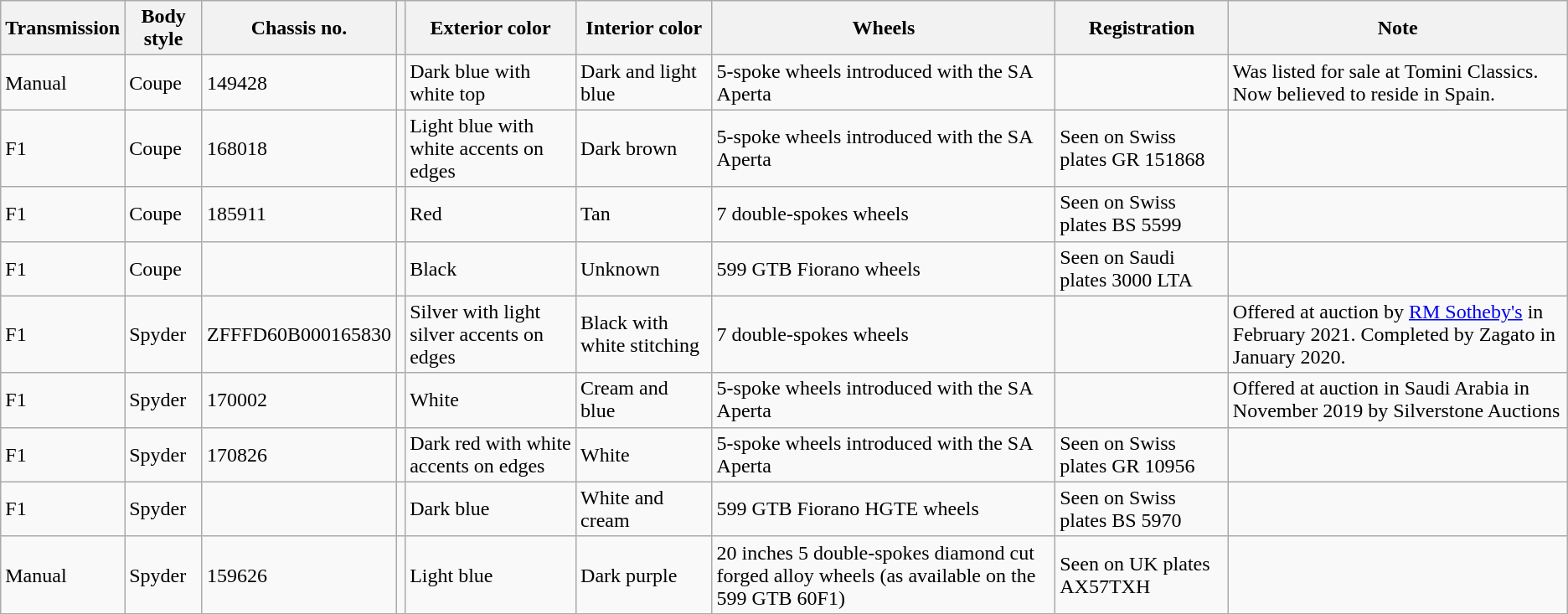<table class="wikitable">
<tr>
<th>Transmission</th>
<th>Body style</th>
<th>Chassis no.</th>
<th></th>
<th>Exterior color</th>
<th>Interior color</th>
<th>Wheels</th>
<th>Registration</th>
<th>Note</th>
</tr>
<tr>
<td>Manual</td>
<td>Coupe</td>
<td>149428</td>
<td></td>
<td>Dark blue with white top</td>
<td>Dark and light blue</td>
<td>5-spoke wheels introduced with the SA Aperta</td>
<td></td>
<td>Was listed for sale at Tomini Classics. Now believed to reside in Spain.</td>
</tr>
<tr>
<td>F1</td>
<td>Coupe</td>
<td>168018</td>
<td></td>
<td>Light blue with white accents on edges</td>
<td>Dark brown</td>
<td>5-spoke wheels introduced with the SA Aperta</td>
<td>Seen on Swiss plates GR 151868</td>
<td></td>
</tr>
<tr>
<td>F1</td>
<td>Coupe</td>
<td>185911</td>
<td></td>
<td>Red</td>
<td>Tan</td>
<td>7 double-spokes wheels</td>
<td>Seen on Swiss plates BS 5599</td>
<td></td>
</tr>
<tr>
<td>F1</td>
<td>Coupe</td>
<td></td>
<td></td>
<td>Black</td>
<td>Unknown</td>
<td>599 GTB Fiorano wheels</td>
<td>Seen on Saudi plates 3000 LTA</td>
<td></td>
</tr>
<tr>
<td>F1</td>
<td>Spyder</td>
<td>ZFFFD60B000165830</td>
<td></td>
<td>Silver with light silver accents on edges</td>
<td>Black with white stitching</td>
<td>7 double-spokes wheels</td>
<td></td>
<td>Offered at auction by <a href='#'>RM Sotheby's</a> in February 2021. Completed by Zagato in January 2020.</td>
</tr>
<tr>
<td>F1</td>
<td>Spyder</td>
<td>170002</td>
<td></td>
<td>White</td>
<td>Cream and blue</td>
<td>5-spoke wheels introduced with the SA Aperta</td>
<td></td>
<td>Offered at auction in Saudi Arabia in November 2019 by Silverstone Auctions</td>
</tr>
<tr>
<td>F1</td>
<td>Spyder</td>
<td>170826</td>
<td></td>
<td>Dark red with white accents on edges</td>
<td>White</td>
<td>5-spoke wheels introduced with the SA Aperta</td>
<td>Seen on Swiss plates GR 10956</td>
<td></td>
</tr>
<tr>
<td>F1</td>
<td>Spyder</td>
<td></td>
<td></td>
<td>Dark blue</td>
<td>White and cream</td>
<td>599 GTB Fiorano HGTE wheels</td>
<td>Seen on Swiss plates BS 5970</td>
<td></td>
</tr>
<tr>
<td>Manual</td>
<td>Spyder</td>
<td>159626</td>
<td></td>
<td>Light blue</td>
<td>Dark purple</td>
<td>20 inches 5 double-spokes diamond cut forged alloy wheels (as available on the 599 GTB 60F1)</td>
<td>Seen on UK plates AX57TXH</td>
<td></td>
</tr>
</table>
